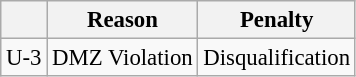<table class="wikitable" style="font-size:95%">
<tr>
<th></th>
<th>Reason</th>
<th>Penalty</th>
</tr>
<tr>
<td>U-3</td>
<td>DMZ Violation</td>
<td>Disqualification</td>
</tr>
</table>
